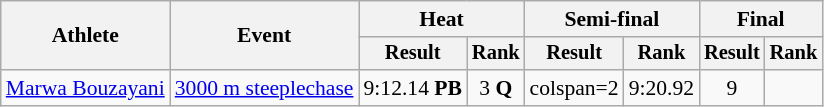<table class="wikitable" style="font-size:90%">
<tr>
<th rowspan="2">Athlete</th>
<th rowspan="2">Event</th>
<th colspan="2">Heat</th>
<th colspan="2">Semi-final</th>
<th colspan="2">Final</th>
</tr>
<tr style="font-size:95%">
<th>Result</th>
<th>Rank</th>
<th>Result</th>
<th>Rank</th>
<th>Result</th>
<th>Rank</th>
</tr>
<tr align=center>
<td align=left><a href='#'>Marwa Bouzayani</a></td>
<td align=left><a href='#'>3000 m steeplechase</a></td>
<td>9:12.14 <strong>PB</strong></td>
<td>3 <strong>Q</strong></td>
<td>colspan=2</td>
<td>9:20.92</td>
<td>9</td>
</tr>
</table>
